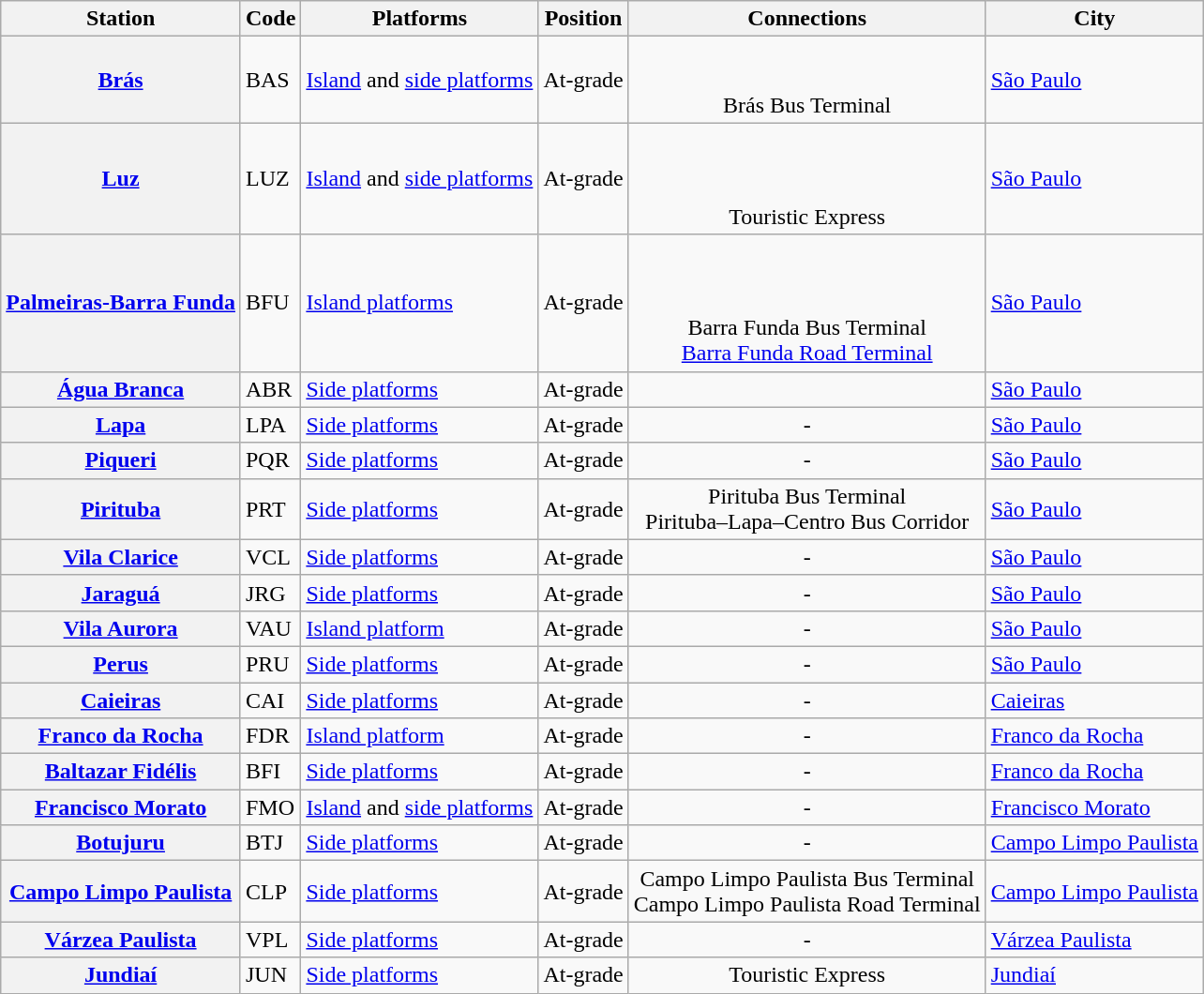<table class="wikitable plainrowheaders">
<tr>
<th>Station</th>
<th>Code</th>
<th>Platforms</th>
<th>Position</th>
<th>Connections</th>
<th>City</th>
</tr>
<tr>
<th scope="row"><a href='#'>Brás</a></th>
<td>BAS</td>
<td><a href='#'>Island</a> and <a href='#'>side platforms</a></td>
<td>At-grade</td>
<td style="text-align: center;"> <br>    <br>  Brás Bus Terminal</td>
<td><a href='#'>São Paulo</a></td>
</tr>
<tr>
<th scope="row"><a href='#'>Luz</a></th>
<td>LUZ</td>
<td><a href='#'>Island</a> and <a href='#'>side platforms</a></td>
<td>At-grade</td>
<td style="text-align: center;"> <br> <br>  <br> Touristic Express</td>
<td><a href='#'>São Paulo</a></td>
</tr>
<tr>
<th scope="row"><a href='#'>Palmeiras-Barra Funda</a></th>
<td>BFU</td>
<td><a href='#'>Island platforms</a></td>
<td>At-grade</td>
<td style="text-align: center;"> <br> <br> <br>  Barra Funda Bus Terminal<br> <a href='#'>Barra Funda Road Terminal</a></td>
<td><a href='#'>São Paulo</a></td>
</tr>
<tr>
<th scope="row"><a href='#'>Água Branca</a></th>
<td>ABR</td>
<td><a href='#'>Side platforms</a></td>
<td>At-grade</td>
<td style="text-align: center;">  <em></em><br>  <em></em></td>
<td><a href='#'>São Paulo</a></td>
</tr>
<tr>
<th scope="row"><a href='#'>Lapa</a></th>
<td>LPA</td>
<td><a href='#'>Side platforms</a></td>
<td>At-grade</td>
<td style="text-align: center;">-</td>
<td><a href='#'>São Paulo</a></td>
</tr>
<tr>
<th scope="row"><a href='#'>Piqueri</a></th>
<td>PQR</td>
<td><a href='#'>Side platforms</a></td>
<td>At-grade</td>
<td style="text-align: center;">-</td>
<td><a href='#'>São Paulo</a></td>
</tr>
<tr>
<th scope="row"><a href='#'>Pirituba</a></th>
<td>PRT</td>
<td><a href='#'>Side platforms</a></td>
<td>At-grade</td>
<td style="text-align: center;"> Pirituba Bus Terminal<br> Pirituba–Lapa–Centro Bus Corridor</td>
<td><a href='#'>São Paulo</a></td>
</tr>
<tr>
<th scope="row"><a href='#'>Vila Clarice</a></th>
<td>VCL</td>
<td><a href='#'>Side platforms</a></td>
<td>At-grade</td>
<td style="text-align: center;">-</td>
<td><a href='#'>São Paulo</a></td>
</tr>
<tr>
<th scope="row"><a href='#'>Jaraguá</a></th>
<td>JRG</td>
<td><a href='#'>Side platforms</a></td>
<td>At-grade</td>
<td style="text-align: center;">-</td>
<td><a href='#'>São Paulo</a></td>
</tr>
<tr>
<th scope="row"><a href='#'>Vila Aurora</a></th>
<td>VAU</td>
<td><a href='#'>Island platform</a></td>
<td>At-grade</td>
<td style="text-align: center;">-</td>
<td><a href='#'>São Paulo</a></td>
</tr>
<tr>
<th scope="row"><a href='#'>Perus</a></th>
<td>PRU</td>
<td><a href='#'>Side platforms</a></td>
<td>At-grade</td>
<td style="text-align: center;">-</td>
<td><a href='#'>São Paulo</a></td>
</tr>
<tr>
<th scope="row"><a href='#'>Caieiras</a></th>
<td>CAI</td>
<td><a href='#'>Side platforms</a></td>
<td>At-grade</td>
<td style="text-align: center;">-</td>
<td><a href='#'>Caieiras</a></td>
</tr>
<tr>
<th scope="row"><a href='#'>Franco da Rocha</a></th>
<td>FDR</td>
<td><a href='#'>Island platform</a></td>
<td>At-grade</td>
<td style="text-align: center;">-</td>
<td><a href='#'>Franco da Rocha</a></td>
</tr>
<tr>
<th scope="row"><a href='#'>Baltazar Fidélis</a></th>
<td>BFI</td>
<td><a href='#'>Side platforms</a></td>
<td>At-grade</td>
<td style="text-align: center;">-</td>
<td><a href='#'>Franco da Rocha</a></td>
</tr>
<tr>
<th scope="row"><a href='#'>Francisco Morato</a></th>
<td>FMO</td>
<td><a href='#'>Island</a> and <a href='#'>side platforms</a></td>
<td>At-grade</td>
<td style="text-align: center;">-</td>
<td><a href='#'>Francisco Morato</a></td>
</tr>
<tr>
<th scope="row"><a href='#'>Botujuru</a></th>
<td>BTJ</td>
<td><a href='#'>Side platforms</a></td>
<td>At-grade</td>
<td style="text-align: center;">-</td>
<td><a href='#'>Campo Limpo Paulista</a></td>
</tr>
<tr>
<th scope="row"><a href='#'>Campo Limpo Paulista</a></th>
<td>CLP</td>
<td><a href='#'>Side platforms</a></td>
<td>At-grade</td>
<td style="text-align: center;"> Campo Limpo Paulista Bus Terminal<br> Campo Limpo Paulista Road Terminal</td>
<td><a href='#'>Campo Limpo Paulista</a></td>
</tr>
<tr>
<th scope="row"><a href='#'>Várzea Paulista</a></th>
<td>VPL</td>
<td><a href='#'>Side platforms</a></td>
<td>At-grade</td>
<td style="text-align: center;">-</td>
<td><a href='#'>Várzea Paulista</a></td>
</tr>
<tr>
<th scope="row"><a href='#'>Jundiaí</a></th>
<td>JUN</td>
<td><a href='#'>Side platforms</a></td>
<td>At-grade</td>
<td style="text-align: center;"> Touristic Express</td>
<td><a href='#'>Jundiaí</a></td>
</tr>
</table>
